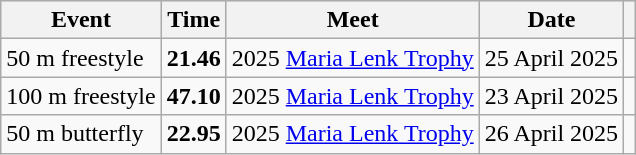<table class="wikitable">
<tr bgcolor="#eeeeee">
<th>Event</th>
<th>Time</th>
<th>Meet</th>
<th>Date</th>
<th></th>
</tr>
<tr>
<td>50 m freestyle</td>
<td><strong>21.46</strong></td>
<td>2025 <a href='#'>Maria Lenk Trophy</a></td>
<td>25 April 2025</td>
<td></td>
</tr>
<tr>
<td>100 m freestyle</td>
<td><strong>47.10</strong></td>
<td>2025 <a href='#'>Maria Lenk Trophy</a></td>
<td>23 April 2025</td>
<td></td>
</tr>
<tr>
<td>50 m butterfly</td>
<td><strong>22.95</strong></td>
<td>2025 <a href='#'>Maria Lenk Trophy</a></td>
<td>26 April 2025</td>
<td></td>
</tr>
</table>
